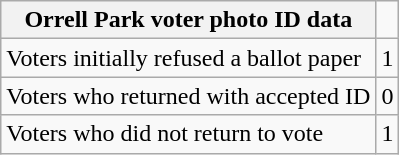<table class="wikitable">
<tr>
<th>Orrell Park voter photo ID data</th>
</tr>
<tr>
<td style="text-align:left">Voters initially refused a ballot paper</td>
<td style="text-align:center">1</td>
</tr>
<tr>
<td style="text-align:left">Voters who returned with accepted ID</td>
<td style="text-align:center">0</td>
</tr>
<tr>
<td style="text-align:left">Voters who did not return to vote</td>
<td style="text-align:center">1</td>
</tr>
</table>
